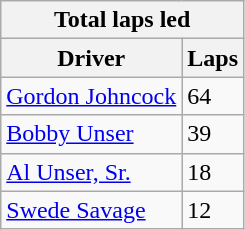<table class="wikitable">
<tr>
<th colspan=2>Total laps led</th>
</tr>
<tr>
<th>Driver</th>
<th>Laps</th>
</tr>
<tr>
<td><a href='#'>Gordon Johncock</a></td>
<td>64</td>
</tr>
<tr>
<td><a href='#'>Bobby Unser</a></td>
<td>39</td>
</tr>
<tr>
<td><a href='#'>Al Unser, Sr.</a></td>
<td>18</td>
</tr>
<tr>
<td><a href='#'>Swede Savage</a></td>
<td>12</td>
</tr>
</table>
